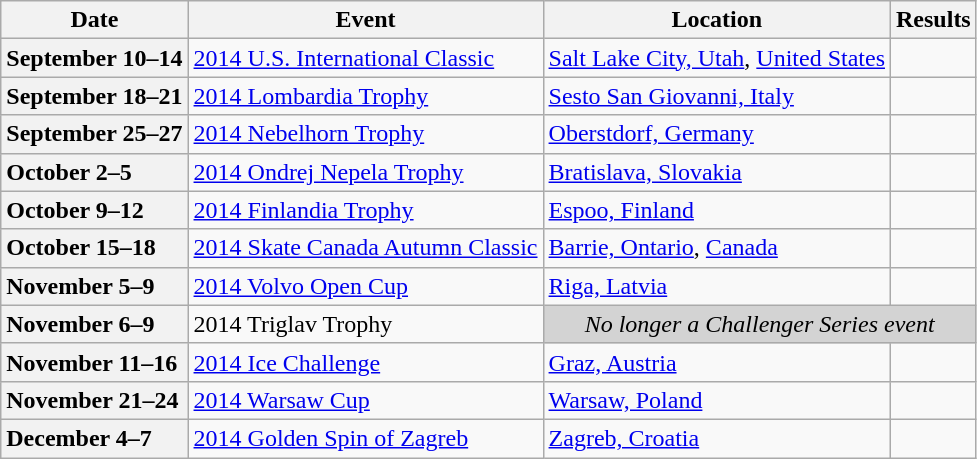<table class="wikitable unsortable" style="text-align:left">
<tr>
<th scope="col">Date</th>
<th scope="col">Event</th>
<th scope="col">Location</th>
<th scope="col">Results</th>
</tr>
<tr>
<th scope="row" style="text-align:left">September 10–14</th>
<td> <a href='#'>2014 U.S. International Classic</a></td>
<td><a href='#'>Salt Lake City, Utah</a>, <a href='#'>United States</a></td>
<td></td>
</tr>
<tr>
<th scope="row" style="text-align:left">September 18–21</th>
<td> <a href='#'>2014 Lombardia Trophy</a></td>
<td><a href='#'>Sesto San Giovanni, Italy</a></td>
<td></td>
</tr>
<tr>
<th scope="row" style="text-align:left">September 25–27</th>
<td> <a href='#'>2014 Nebelhorn Trophy</a></td>
<td><a href='#'>Oberstdorf, Germany</a></td>
<td></td>
</tr>
<tr>
<th scope="row" style="text-align:left">October 2–5</th>
<td> <a href='#'>2014 Ondrej Nepela Trophy</a></td>
<td><a href='#'>Bratislava, Slovakia</a></td>
<td></td>
</tr>
<tr>
<th scope="row" style="text-align:left">October 9–12</th>
<td> <a href='#'>2014 Finlandia Trophy</a></td>
<td><a href='#'>Espoo, Finland</a></td>
<td></td>
</tr>
<tr>
<th scope="row" style="text-align:left">October 15–18</th>
<td> <a href='#'>2014 Skate Canada Autumn Classic</a></td>
<td><a href='#'>Barrie, Ontario</a>, <a href='#'>Canada</a></td>
<td></td>
</tr>
<tr>
<th scope="row" style="text-align:left">November 5–9</th>
<td> <a href='#'>2014 Volvo Open Cup</a></td>
<td><a href='#'>Riga, Latvia</a></td>
<td></td>
</tr>
<tr>
<th scope="row" style="text-align:left">November 6–9</th>
<td> 2014 Triglav Trophy</td>
<td colspan="2" align="center" bgcolor="lightgray"><em>No longer a Challenger Series event</em></td>
</tr>
<tr>
<th scope="row" style="text-align:left">November 11–16</th>
<td> <a href='#'>2014 Ice Challenge</a></td>
<td><a href='#'>Graz, Austria</a></td>
<td></td>
</tr>
<tr>
<th scope="row" style="text-align:left">November 21–24</th>
<td> <a href='#'>2014 Warsaw Cup</a></td>
<td><a href='#'>Warsaw, Poland</a></td>
<td></td>
</tr>
<tr>
<th scope="row" style="text-align:left">December 4–7</th>
<td> <a href='#'>2014 Golden Spin of Zagreb</a></td>
<td><a href='#'>Zagreb, Croatia</a></td>
<td></td>
</tr>
</table>
